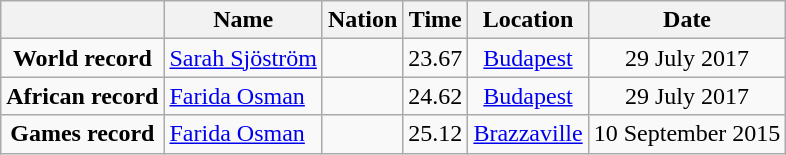<table class=wikitable style=text-align:center>
<tr>
<th></th>
<th>Name</th>
<th>Nation</th>
<th>Time</th>
<th>Location</th>
<th>Date</th>
</tr>
<tr>
<td><strong>World record</strong></td>
<td align=left><a href='#'>Sarah Sjöström</a></td>
<td align=left></td>
<td align=left>23.67</td>
<td><a href='#'>Budapest</a></td>
<td>29 July 2017</td>
</tr>
<tr>
<td><strong>African record</strong></td>
<td align=left><a href='#'>Farida Osman</a></td>
<td align=left></td>
<td align=left>24.62</td>
<td><a href='#'>Budapest</a></td>
<td>29 July 2017</td>
</tr>
<tr>
<td><strong>Games record</strong></td>
<td align=left><a href='#'>Farida Osman</a></td>
<td align=left></td>
<td align=left>25.12</td>
<td><a href='#'>Brazzaville</a></td>
<td>10 September 2015</td>
</tr>
</table>
